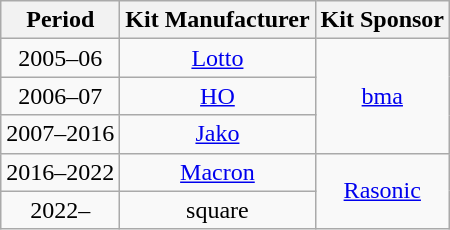<table class="wikitable" style="text-align: center">
<tr>
<th>Period</th>
<th>Kit Manufacturer</th>
<th>Kit Sponsor</th>
</tr>
<tr>
<td>2005–06</td>
<td><a href='#'>Lotto</a></td>
<td rowspan=3><a href='#'>bma</a></td>
</tr>
<tr>
<td>2006–07</td>
<td><a href='#'>HO</a></td>
</tr>
<tr>
<td>2007–2016</td>
<td><a href='#'>Jako</a></td>
</tr>
<tr>
<td>2016–2022</td>
<td><a href='#'>Macron</a></td>
<td rowspan=2><a href='#'>Rasonic</a></td>
</tr>
<tr>
<td>2022–</td>
<td>square</td>
</tr>
</table>
